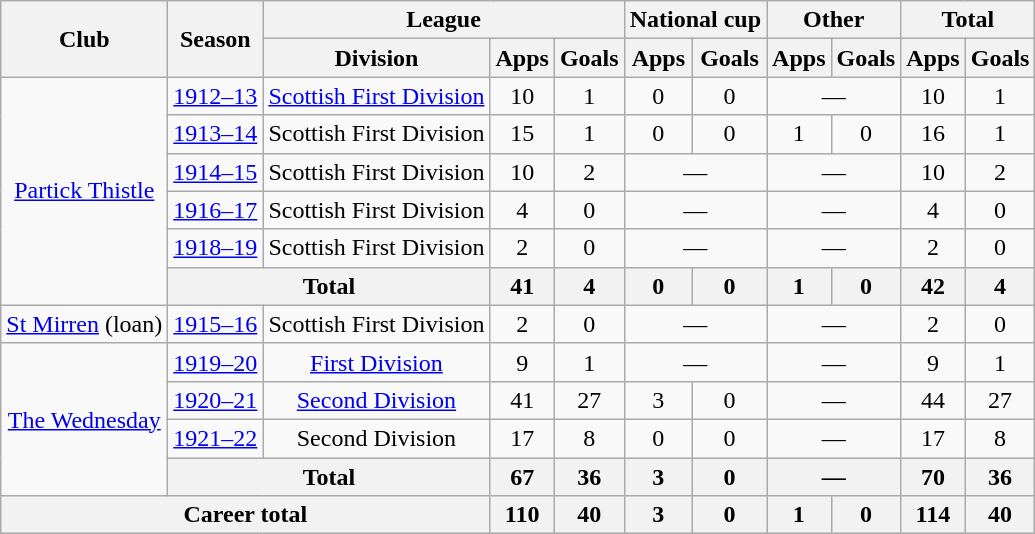<table class="wikitable" style="text-align: center;">
<tr>
<th rowspan="2">Club</th>
<th rowspan="2">Season</th>
<th colspan="3">League</th>
<th colspan="2">National cup</th>
<th colspan="2">Other</th>
<th colspan="2">Total</th>
</tr>
<tr>
<th>Division</th>
<th>Apps</th>
<th>Goals</th>
<th>Apps</th>
<th>Goals</th>
<th>Apps</th>
<th>Goals</th>
<th>Apps</th>
<th>Goals</th>
</tr>
<tr>
<td rowspan="6"><a href='#'>Partick Thistle</a></td>
<td><a href='#'>1912–13</a></td>
<td><a href='#'>Scottish First Division</a></td>
<td>10</td>
<td>1</td>
<td>0</td>
<td>0</td>
<td colspan="2">―</td>
<td>10</td>
<td>1</td>
</tr>
<tr>
<td><a href='#'>1913–14</a></td>
<td>Scottish First Division</td>
<td>15</td>
<td>1</td>
<td>0</td>
<td>0</td>
<td>1</td>
<td>0</td>
<td>16</td>
<td>1</td>
</tr>
<tr>
<td><a href='#'>1914–15</a></td>
<td>Scottish First Division</td>
<td>10</td>
<td>2</td>
<td colspan="2">―</td>
<td colspan="2">―</td>
<td>10</td>
<td>2</td>
</tr>
<tr>
<td><a href='#'>1916–17</a></td>
<td>Scottish First Division</td>
<td>4</td>
<td>0</td>
<td colspan="2">―</td>
<td colspan="2">―</td>
<td>4</td>
<td>0</td>
</tr>
<tr>
<td><a href='#'>1918–19</a></td>
<td>Scottish First Division</td>
<td>2</td>
<td>0</td>
<td colspan="2">―</td>
<td colspan="2">―</td>
<td>2</td>
<td>0</td>
</tr>
<tr>
<th colspan="2">Total</th>
<th>41</th>
<th>4</th>
<th>0</th>
<th>0</th>
<th>1</th>
<th>0</th>
<th>42</th>
<th>4</th>
</tr>
<tr>
<td><a href='#'>St Mirren</a> (loan)</td>
<td><a href='#'>1915–16</a></td>
<td>Scottish First Division</td>
<td>2</td>
<td>0</td>
<td colspan="2">―</td>
<td colspan="2">―</td>
<td>2</td>
<td>0</td>
</tr>
<tr>
<td rowspan="4"><a href='#'>The Wednesday</a></td>
<td><a href='#'>1919–20</a></td>
<td><a href='#'>First Division</a></td>
<td>9</td>
<td>1</td>
<td colspan="2">―</td>
<td colspan="2">―</td>
<td>9</td>
<td>1</td>
</tr>
<tr>
<td><a href='#'>1920–21</a></td>
<td><a href='#'>Second Division</a></td>
<td>41</td>
<td>27</td>
<td>3</td>
<td>0</td>
<td colspan="2">―</td>
<td>44</td>
<td>27</td>
</tr>
<tr>
<td><a href='#'>1921–22</a></td>
<td>Second Division</td>
<td>17</td>
<td>8</td>
<td>0</td>
<td>0</td>
<td colspan="2">―</td>
<td>17</td>
<td>8</td>
</tr>
<tr>
<th colspan="2">Total</th>
<th>67</th>
<th>36</th>
<th>3</th>
<th>0</th>
<th colspan="2">―</th>
<th>70</th>
<th>36</th>
</tr>
<tr>
<th colspan="3">Career total</th>
<th>110</th>
<th>40</th>
<th>3</th>
<th>0</th>
<th>1</th>
<th>0</th>
<th>114</th>
<th>40</th>
</tr>
</table>
